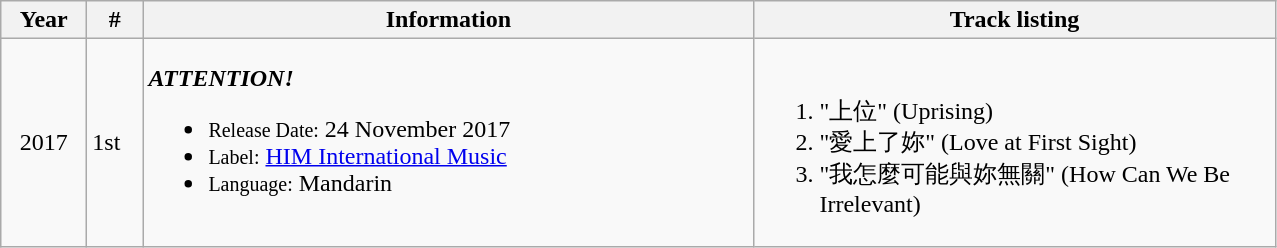<table class="wikitable">
<tr>
<th style="width:50px;">Year</th>
<th style="width:30px;">#</th>
<th style="width:400px;">Information</th>
<th style="width:340px;">Track listing</th>
</tr>
<tr>
<td style="text-align:center">2017</td>
<td>1st</td>
<td><strong><em>ATTENTION!</em></strong><br><ul><li><small>Release Date:</small> 24 November 2017</li><li><small>Label:</small> <a href='#'>HIM International Music</a></li><li><small>Language:</small> Mandarin</li></ul></td>
<td><br><ol><li>"上位" (Uprising)</li><li>"愛上了妳" (Love at First Sight)</li><li>"我怎麼可能與妳無關" (How Can We Be Irrelevant)</li></ol></td>
</tr>
</table>
